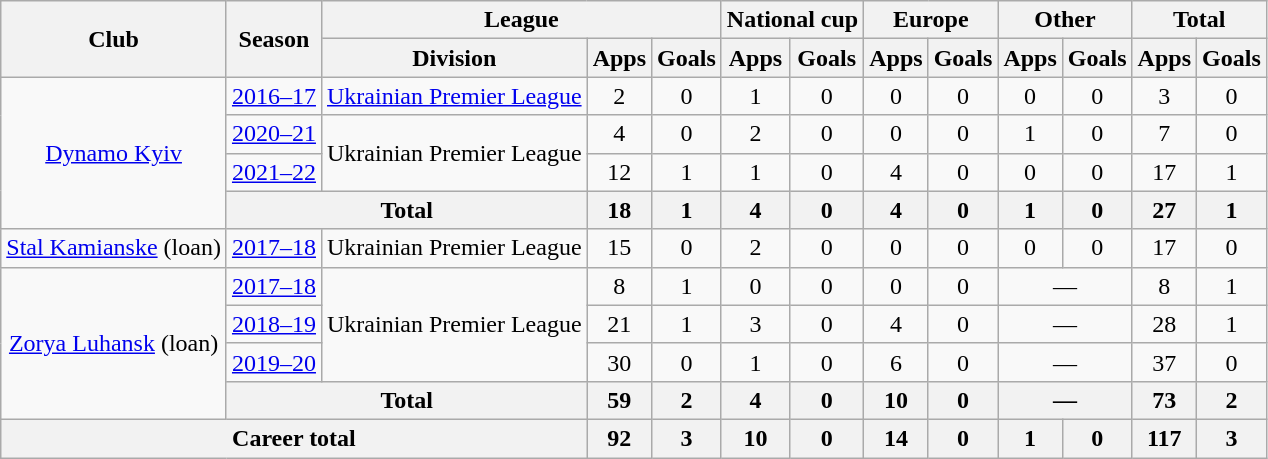<table class="wikitable" style="text-align:center">
<tr>
<th rowspan="2">Club</th>
<th rowspan="2">Season</th>
<th colspan="3">League</th>
<th colspan="2">National cup</th>
<th colspan="2">Europe</th>
<th colspan="2">Other</th>
<th colspan="2">Total</th>
</tr>
<tr>
<th>Division</th>
<th>Apps</th>
<th>Goals</th>
<th>Apps</th>
<th>Goals</th>
<th>Apps</th>
<th>Goals</th>
<th>Apps</th>
<th>Goals</th>
<th>Apps</th>
<th>Goals</th>
</tr>
<tr>
<td rowspan="4"><a href='#'>Dynamo Kyiv</a></td>
<td><a href='#'>2016–17</a></td>
<td><a href='#'>Ukrainian Premier League</a></td>
<td>2</td>
<td>0</td>
<td>1</td>
<td>0</td>
<td>0</td>
<td>0</td>
<td>0</td>
<td>0</td>
<td>3</td>
<td>0</td>
</tr>
<tr>
<td><a href='#'>2020–21</a></td>
<td rowspan="2">Ukrainian Premier League</td>
<td>4</td>
<td>0</td>
<td>2</td>
<td>0</td>
<td>0</td>
<td>0</td>
<td>1</td>
<td>0</td>
<td>7</td>
<td>0</td>
</tr>
<tr>
<td><a href='#'>2021–22</a></td>
<td>12</td>
<td>1</td>
<td>1</td>
<td>0</td>
<td>4</td>
<td>0</td>
<td>0</td>
<td>0</td>
<td>17</td>
<td>1</td>
</tr>
<tr>
<th colspan="2">Total</th>
<th>18</th>
<th>1</th>
<th>4</th>
<th>0</th>
<th>4</th>
<th>0</th>
<th>1</th>
<th>0</th>
<th>27</th>
<th>1</th>
</tr>
<tr>
<td><a href='#'>Stal Kamianske</a> (loan)</td>
<td><a href='#'>2017–18</a></td>
<td>Ukrainian Premier League</td>
<td>15</td>
<td>0</td>
<td>2</td>
<td>0</td>
<td>0</td>
<td>0</td>
<td>0</td>
<td>0</td>
<td>17</td>
<td>0</td>
</tr>
<tr>
<td rowspan="4"><a href='#'>Zorya Luhansk</a> (loan)</td>
<td><a href='#'>2017–18</a></td>
<td rowspan="3">Ukrainian Premier League</td>
<td>8</td>
<td>1</td>
<td>0</td>
<td>0</td>
<td>0</td>
<td>0</td>
<td colspan="2">—</td>
<td>8</td>
<td>1</td>
</tr>
<tr>
<td><a href='#'>2018–19</a></td>
<td>21</td>
<td>1</td>
<td>3</td>
<td>0</td>
<td>4</td>
<td>0</td>
<td colspan="2">—</td>
<td>28</td>
<td>1</td>
</tr>
<tr>
<td><a href='#'>2019–20</a></td>
<td>30</td>
<td>0</td>
<td>1</td>
<td>0</td>
<td>6</td>
<td>0</td>
<td colspan="2">—</td>
<td>37</td>
<td>0</td>
</tr>
<tr>
<th colspan="2">Total</th>
<th>59</th>
<th>2</th>
<th>4</th>
<th>0</th>
<th>10</th>
<th>0</th>
<th colspan="2">—</th>
<th>73</th>
<th>2</th>
</tr>
<tr>
<th colspan="3">Career total</th>
<th>92</th>
<th>3</th>
<th>10</th>
<th>0</th>
<th>14</th>
<th>0</th>
<th>1</th>
<th>0</th>
<th>117</th>
<th>3</th>
</tr>
</table>
